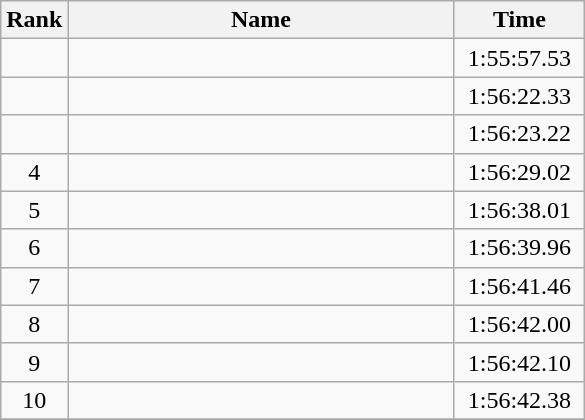<table class="wikitable" style="text-align:center">
<tr>
<th>Rank</th>
<th width=250>Name</th>
<th width=80>Time</th>
</tr>
<tr>
<td></td>
<td align=left></td>
<td>1:55:57.53</td>
</tr>
<tr>
<td></td>
<td align=left></td>
<td>1:56:22.33</td>
</tr>
<tr>
<td></td>
<td align=left></td>
<td>1:56:23.22</td>
</tr>
<tr>
<td>4</td>
<td align=left></td>
<td>1:56:29.02</td>
</tr>
<tr>
<td>5</td>
<td align=left></td>
<td>1:56:38.01</td>
</tr>
<tr>
<td>6</td>
<td align=left></td>
<td>1:56:39.96</td>
</tr>
<tr>
<td>7</td>
<td align=left></td>
<td>1:56:41.46</td>
</tr>
<tr>
<td>8</td>
<td align=left></td>
<td>1:56:42.00</td>
</tr>
<tr>
<td>9</td>
<td align=left></td>
<td>1:56:42.10</td>
</tr>
<tr>
<td>10</td>
<td align=left></td>
<td>1:56:42.38</td>
</tr>
<tr>
</tr>
</table>
